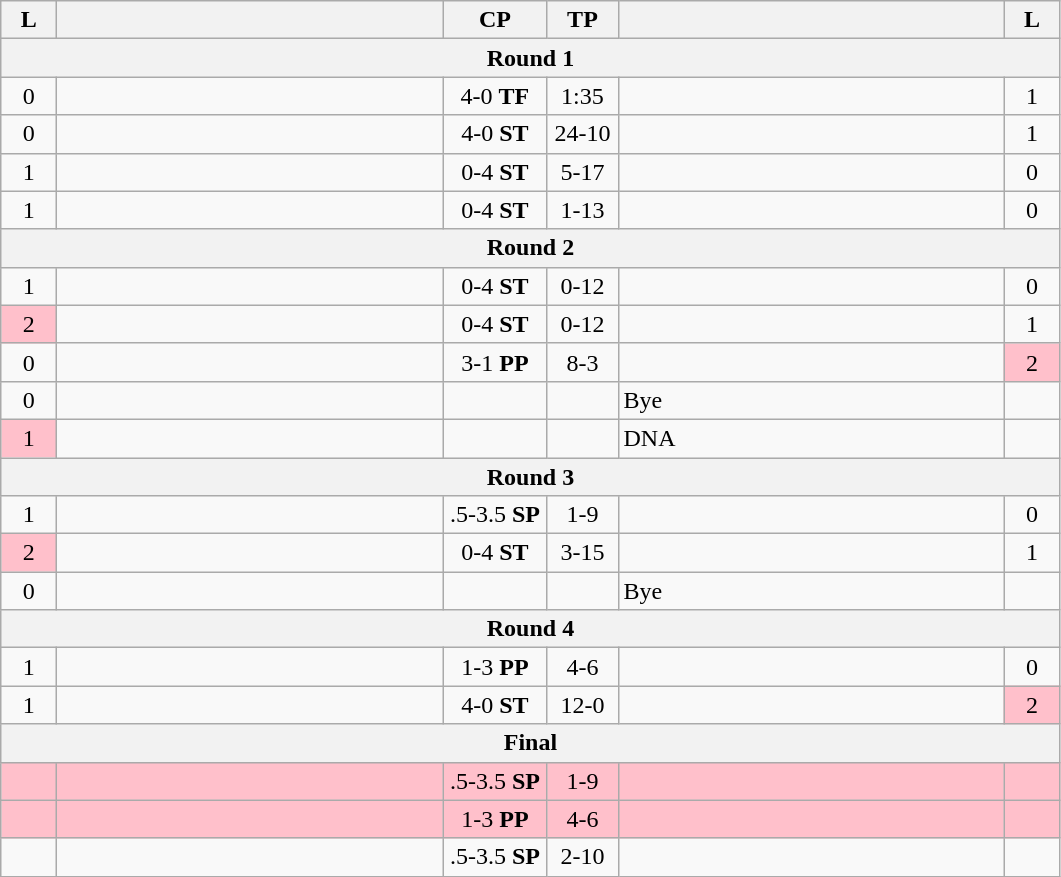<table class="wikitable" style="text-align: center;" |>
<tr>
<th width="30">L</th>
<th width="250"></th>
<th width="62">CP</th>
<th width="40">TP</th>
<th width="250"></th>
<th width="30">L</th>
</tr>
<tr>
<th colspan="7">Round 1</th>
</tr>
<tr>
<td>0</td>
<td style="text-align:left;"><strong></strong></td>
<td>4-0 <strong>TF</strong></td>
<td>1:35</td>
<td style="text-align:left;"></td>
<td>1</td>
</tr>
<tr>
<td>0</td>
<td style="text-align:left;"><strong></strong></td>
<td>4-0 <strong>ST</strong></td>
<td>24-10</td>
<td style="text-align:left;"></td>
<td>1</td>
</tr>
<tr>
<td>1</td>
<td style="text-align:left;"></td>
<td>0-4 <strong>ST</strong></td>
<td>5-17</td>
<td style="text-align:left;"><strong></strong></td>
<td>0</td>
</tr>
<tr>
<td>1</td>
<td style="text-align:left;"></td>
<td>0-4 <strong>ST</strong></td>
<td>1-13</td>
<td style="text-align:left;"><strong></strong></td>
<td>0</td>
</tr>
<tr>
<th colspan="7">Round 2</th>
</tr>
<tr>
<td>1</td>
<td style="text-align:left;"></td>
<td>0-4 <strong>ST</strong></td>
<td>0-12</td>
<td style="text-align:left;"><strong></strong></td>
<td>0</td>
</tr>
<tr>
<td bgcolor=pink>2</td>
<td style="text-align:left;"></td>
<td>0-4 <strong>ST</strong></td>
<td>0-12</td>
<td style="text-align:left;"><strong></strong></td>
<td>1</td>
</tr>
<tr>
<td>0</td>
<td style="text-align:left;"><strong></strong></td>
<td>3-1 <strong>PP</strong></td>
<td>8-3</td>
<td style="text-align:left;"></td>
<td bgcolor=pink>2</td>
</tr>
<tr>
<td>0</td>
<td style="text-align:left;"><strong></strong></td>
<td></td>
<td></td>
<td style="text-align:left;">Bye</td>
<td></td>
</tr>
<tr>
<td bgcolor=pink>1</td>
<td style="text-align:left;"></td>
<td></td>
<td></td>
<td style="text-align:left;">DNA</td>
<td></td>
</tr>
<tr>
<th colspan="7">Round 3</th>
</tr>
<tr>
<td>1</td>
<td style="text-align:left;"></td>
<td>.5-3.5 <strong>SP</strong></td>
<td>1-9</td>
<td style="text-align:left;"><strong></strong></td>
<td>0</td>
</tr>
<tr>
<td bgcolor=pink>2</td>
<td style="text-align:left;"></td>
<td>0-4 <strong>ST</strong></td>
<td>3-15</td>
<td style="text-align:left;"><strong></strong></td>
<td>1</td>
</tr>
<tr>
<td>0</td>
<td style="text-align:left;"><strong></strong></td>
<td></td>
<td></td>
<td style="text-align:left;">Bye</td>
<td></td>
</tr>
<tr>
<th colspan="7">Round 4</th>
</tr>
<tr>
<td>1</td>
<td style="text-align:left;"></td>
<td>1-3 <strong>PP</strong></td>
<td>4-6</td>
<td style="text-align:left;"><strong></strong></td>
<td>0</td>
</tr>
<tr>
<td>1</td>
<td style="text-align:left;"><strong></strong></td>
<td>4-0 <strong>ST</strong></td>
<td>12-0</td>
<td style="text-align:left;"></td>
<td bgcolor=pink>2</td>
</tr>
<tr>
<th colspan="7">Final</th>
</tr>
<tr bgcolor=#FFC0CB>
<td></td>
<td style="text-align:left;"></td>
<td>.5-3.5 <strong>SP</strong></td>
<td>1-9</td>
<td style="text-align:left;"><strong></strong></td>
<td></td>
</tr>
<tr bgcolor=#FFC0CB>
<td></td>
<td style="text-align:left;"></td>
<td>1-3 <strong>PP</strong></td>
<td>4-6</td>
<td style="text-align:left;"><strong></strong></td>
<td></td>
</tr>
<tr>
<td></td>
<td style="text-align:left;"></td>
<td>.5-3.5 <strong>SP</strong></td>
<td>2-10</td>
<td style="text-align:left;"><strong></strong></td>
<td></td>
</tr>
</table>
